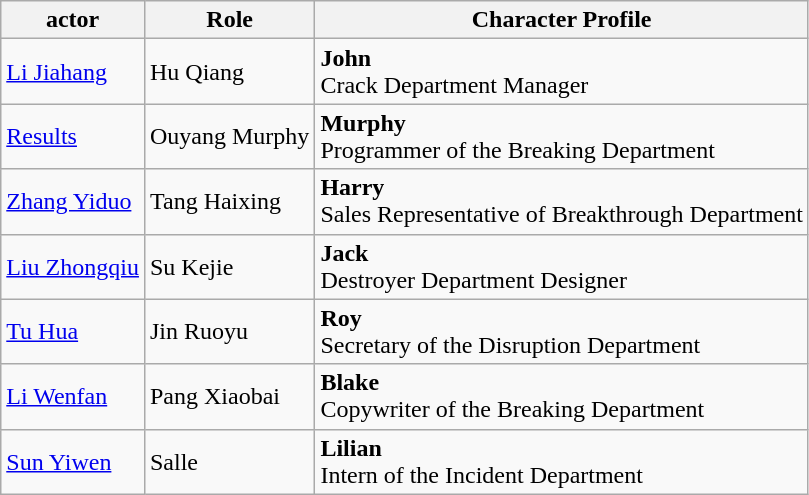<table class="wikitable">
<tr>
<th>actor</th>
<th>Role</th>
<th>Character Profile</th>
</tr>
<tr>
<td><a href='#'>Li Jiahang</a></td>
<td>Hu Qiang</td>
<td><strong>John</strong><br>Crack Department Manager</td>
</tr>
<tr>
<td><a href='#'>Results</a></td>
<td>Ouyang Murphy</td>
<td><strong>Murphy</strong><br>Programmer of the Breaking Department</td>
</tr>
<tr>
<td><a href='#'>Zhang Yiduo</a></td>
<td>Tang Haixing</td>
<td><strong>Harry</strong><br>Sales Representative of Breakthrough Department</td>
</tr>
<tr>
<td><a href='#'>Liu Zhongqiu</a></td>
<td>Su Kejie</td>
<td><strong>Jack</strong><br>Destroyer Department Designer</td>
</tr>
<tr>
<td><a href='#'>Tu Hua</a></td>
<td>Jin Ruoyu</td>
<td><strong>Roy</strong><br>Secretary of the Disruption Department</td>
</tr>
<tr>
<td><a href='#'>Li Wenfan</a></td>
<td>Pang Xiaobai</td>
<td><strong>Blake</strong><br>Copywriter of the Breaking Department</td>
</tr>
<tr>
<td><a href='#'>Sun Yiwen</a></td>
<td>Salle</td>
<td><strong>Lilian</strong><br>Intern of the Incident Department</td>
</tr>
</table>
